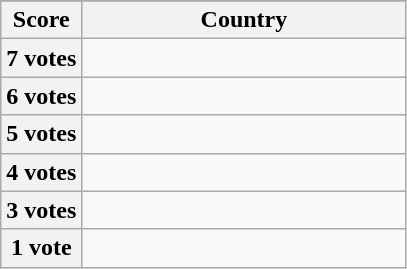<table class="wikitable">
<tr>
</tr>
<tr>
<th scope="col" width="20%">Score</th>
<th scope="col">Country</th>
</tr>
<tr>
<th scope="row">7 votes</th>
<td></td>
</tr>
<tr>
<th scope="row">6 votes</th>
<td></td>
</tr>
<tr>
<th scope="row">5 votes</th>
<td></td>
</tr>
<tr>
<th scope="row">4 votes</th>
<td></td>
</tr>
<tr>
<th scope="row">3 votes</th>
<td></td>
</tr>
<tr>
<th scope="row">1 vote</th>
<td></td>
</tr>
</table>
